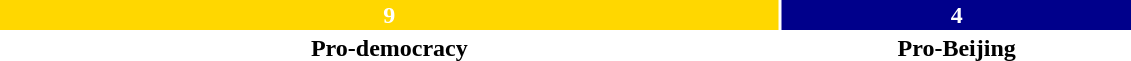<table style="width:60%; text-align:center;">
<tr style="color:white;">
<td style="background:gold; width:69%;"><strong>9</strong></td>
<td style="background:darkblue; width:31%;"><strong>4</strong></td>
</tr>
<tr>
<td><span><strong>Pro-democracy</strong></span></td>
<td><span><strong>Pro-Beijing</strong></span></td>
</tr>
</table>
